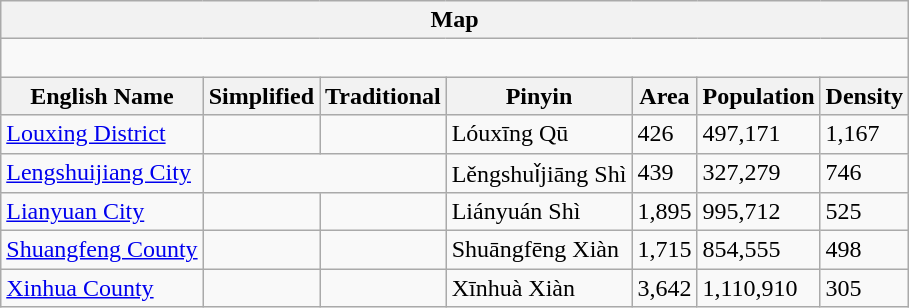<table class="wikitable sortable">
<tr>
<th colspan=12>Map</th>
</tr>
<tr>
<td colspan=12><div><div><br> 





</div>

</div></td>
</tr>
<tr>
<th>English Name</th>
<th>Simplified</th>
<th>Traditional</th>
<th>Pinyin</th>
<th>Area</th>
<th>Population</th>
<th>Density</th>
</tr>
<tr>
<td><a href='#'>Louxing District</a></td>
<td></td>
<td></td>
<td>Lóuxīng Qū</td>
<td>426</td>
<td>497,171</td>
<td>1,167</td>
</tr>
<tr>
<td><a href='#'>Lengshuijiang City</a></td>
<td colspan=2></td>
<td>Lěngshuǐjiāng Shì</td>
<td>439</td>
<td>327,279</td>
<td>746</td>
</tr>
<tr>
<td><a href='#'>Lianyuan City</a></td>
<td></td>
<td></td>
<td>Liányuán Shì</td>
<td>1,895</td>
<td>995,712</td>
<td>525</td>
</tr>
<tr>
<td><a href='#'>Shuangfeng County</a></td>
<td></td>
<td></td>
<td>Shuāngfēng Xiàn</td>
<td>1,715</td>
<td>854,555</td>
<td>498</td>
</tr>
<tr>
<td><a href='#'>Xinhua County</a></td>
<td></td>
<td></td>
<td>Xīnhuà Xiàn</td>
<td>3,642</td>
<td>1,110,910</td>
<td>305</td>
</tr>
</table>
